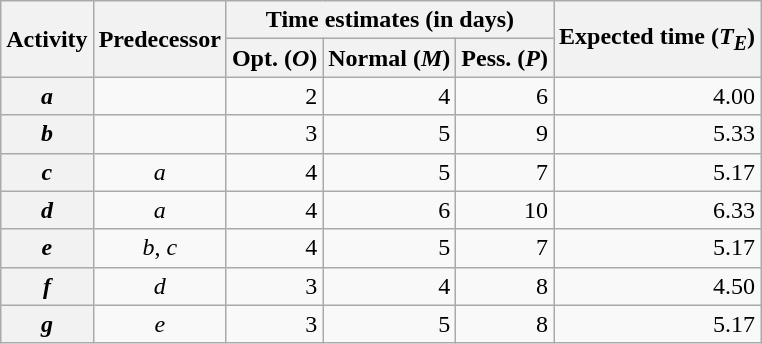<table class="wikitable" style="text-align:right">
<tr>
<th rowspan="2">Activity</th>
<th rowspan="2">Predecessor</th>
<th colspan="3">Time estimates (in days)</th>
<th rowspan="2">Expected time (<em>T<sub>E</sub></em>)</th>
</tr>
<tr>
<th>Opt. (<em>O</em>)</th>
<th>Normal (<em>M</em>)</th>
<th>Pess. (<em>P</em>)</th>
</tr>
<tr>
<th><em>a</em></th>
<td></td>
<td>2</td>
<td>4</td>
<td>6</td>
<td>4.00</td>
</tr>
<tr>
<th><em>b</em></th>
<td></td>
<td>3</td>
<td>5</td>
<td>9</td>
<td>5.33</td>
</tr>
<tr>
<th><em>c</em></th>
<td style="text-align:center"><em>a</em></td>
<td>4</td>
<td>5</td>
<td>7</td>
<td>5.17</td>
</tr>
<tr>
<th><em>d</em></th>
<td style="text-align:center"><em>a</em></td>
<td>4</td>
<td>6</td>
<td>10</td>
<td>6.33</td>
</tr>
<tr>
<th><em>e</em></th>
<td style="text-align:center"><em>b</em>, <em>c</em></td>
<td>4</td>
<td>5</td>
<td>7</td>
<td>5.17</td>
</tr>
<tr>
<th><em>f</em></th>
<td style="text-align:center"><em>d</em></td>
<td>3</td>
<td>4</td>
<td>8</td>
<td>4.50</td>
</tr>
<tr>
<th><em>g</em></th>
<td style="text-align:center"><em>e</em></td>
<td>3</td>
<td>5</td>
<td>8</td>
<td>5.17</td>
</tr>
</table>
